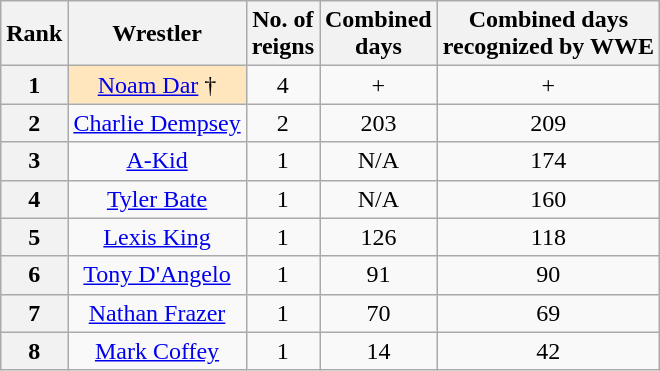<table class="wikitable sortable" style="text-align: center">
<tr>
<th>Rank</th>
<th>Wrestler</th>
<th>No. of<br>reigns</th>
<th data-sort-type="number">Combined<br>days</th>
<th data-sort-type="number">Combined days<br>recognized by WWE</th>
</tr>
<tr>
<th>1</th>
<td style="background-color:#ffe6bd"><a href='#'>Noam Dar</a> †</td>
<td>4</td>
<td>+</td>
<td>+</td>
</tr>
<tr>
<th>2</th>
<td><a href='#'>Charlie Dempsey</a></td>
<td>2</td>
<td>203</td>
<td>209</td>
</tr>
<tr>
<th>3</th>
<td><a href='#'>A-Kid</a></td>
<td>1</td>
<td>N/A</td>
<td>174</td>
</tr>
<tr>
<th>4</th>
<td><a href='#'>Tyler Bate</a></td>
<td>1</td>
<td>N/A</td>
<td>160</td>
</tr>
<tr>
<th>5</th>
<td><a href='#'>Lexis King</a></td>
<td>1</td>
<td>126</td>
<td>118</td>
</tr>
<tr>
<th>6</th>
<td><a href='#'>Tony D'Angelo</a></td>
<td>1</td>
<td>91</td>
<td>90</td>
</tr>
<tr>
<th>7</th>
<td><a href='#'>Nathan Frazer</a></td>
<td>1</td>
<td>70</td>
<td>69</td>
</tr>
<tr>
<th>8</th>
<td><a href='#'>Mark Coffey</a></td>
<td>1</td>
<td>14</td>
<td>42</td>
</tr>
</table>
